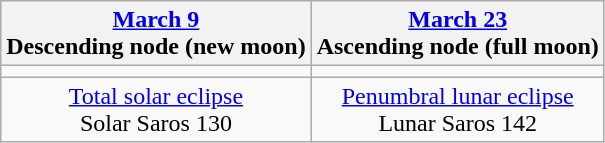<table class="wikitable">
<tr>
<th><a href='#'>March 9</a><br>Descending node (new moon)<br></th>
<th><a href='#'>March 23</a><br>Ascending node (full moon)<br></th>
</tr>
<tr>
<td></td>
<td></td>
</tr>
<tr align=center>
<td><a href='#'>Total solar eclipse</a><br>Solar Saros 130</td>
<td><a href='#'>Penumbral lunar eclipse</a><br>Lunar Saros 142</td>
</tr>
</table>
